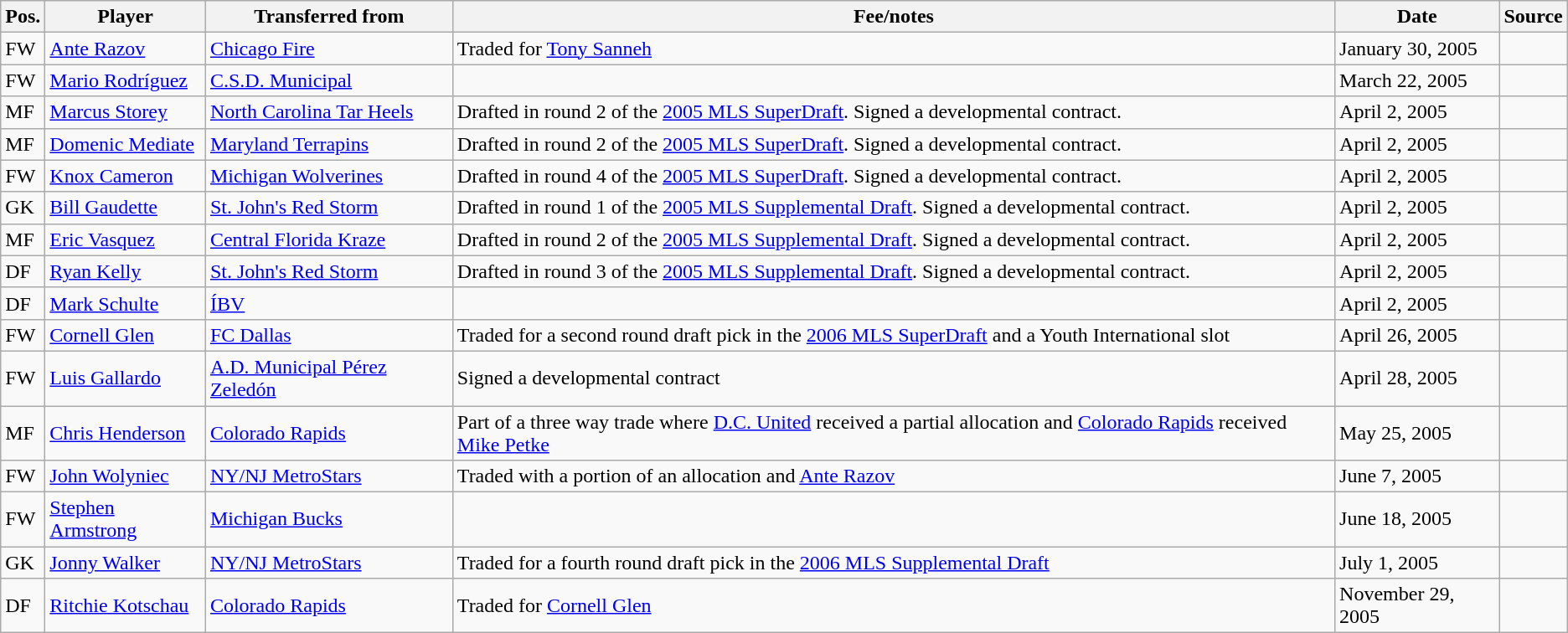<table class="wikitable sortable" style="text-align: left">
<tr>
<th><strong>Pos.</strong></th>
<th><strong>Player</strong></th>
<th><strong>Transferred from</strong></th>
<th><strong>Fee/notes</strong></th>
<th><strong>Date</strong></th>
<th><strong>Source</strong></th>
</tr>
<tr>
<td>FW</td>
<td> <a href='#'>Ante Razov</a></td>
<td> <a href='#'>Chicago Fire</a></td>
<td>Traded for <a href='#'>Tony Sanneh</a></td>
<td>January 30, 2005</td>
<td align=center></td>
</tr>
<tr>
<td>FW</td>
<td> <a href='#'>Mario Rodríguez</a></td>
<td> <a href='#'>C.S.D. Municipal</a></td>
<td></td>
<td>March 22, 2005</td>
<td align=center></td>
</tr>
<tr>
<td>MF</td>
<td> <a href='#'>Marcus Storey</a></td>
<td> <a href='#'>North Carolina Tar Heels</a></td>
<td>Drafted in round 2 of the <a href='#'>2005 MLS SuperDraft</a>. Signed a developmental contract.</td>
<td>April 2, 2005</td>
<td align=center></td>
</tr>
<tr>
<td>MF</td>
<td> <a href='#'>Domenic Mediate</a></td>
<td> <a href='#'>Maryland Terrapins</a></td>
<td>Drafted in round 2 of the <a href='#'>2005 MLS SuperDraft</a>. Signed a developmental contract.</td>
<td>April 2, 2005</td>
<td align=center></td>
</tr>
<tr>
<td>FW</td>
<td> <a href='#'>Knox Cameron</a></td>
<td> <a href='#'>Michigan Wolverines</a></td>
<td>Drafted in round 4 of the <a href='#'>2005 MLS SuperDraft</a>. Signed a developmental contract.</td>
<td>April 2, 2005</td>
<td align=center></td>
</tr>
<tr>
<td>GK</td>
<td> <a href='#'>Bill Gaudette</a></td>
<td> <a href='#'>St. John's Red Storm</a></td>
<td>Drafted in round 1 of the <a href='#'>2005 MLS Supplemental Draft</a>. Signed a developmental contract.</td>
<td>April 2, 2005</td>
<td align=center></td>
</tr>
<tr>
<td>MF</td>
<td> <a href='#'>Eric Vasquez</a></td>
<td> <a href='#'>Central Florida Kraze</a></td>
<td>Drafted in round 2 of the <a href='#'>2005 MLS Supplemental Draft</a>. Signed a developmental contract.</td>
<td>April 2, 2005</td>
<td align=center></td>
</tr>
<tr>
<td>DF</td>
<td> <a href='#'>Ryan Kelly</a></td>
<td> <a href='#'>St. John's Red Storm</a></td>
<td>Drafted in round 3 of the <a href='#'>2005 MLS Supplemental Draft</a>. Signed a developmental contract.</td>
<td>April 2, 2005</td>
<td align=center></td>
</tr>
<tr>
<td>DF</td>
<td> <a href='#'>Mark Schulte</a></td>
<td> <a href='#'>ÍBV</a></td>
<td></td>
<td>April 2, 2005</td>
<td align=center></td>
</tr>
<tr>
<td>FW</td>
<td> <a href='#'>Cornell Glen</a></td>
<td> <a href='#'>FC Dallas</a></td>
<td>Traded for a second round draft pick in the <a href='#'>2006 MLS SuperDraft</a> and a Youth International slot</td>
<td>April 26, 2005</td>
<td align=center></td>
</tr>
<tr>
<td>FW</td>
<td> <a href='#'>Luis Gallardo</a></td>
<td> <a href='#'>A.D. Municipal Pérez Zeledón</a></td>
<td>Signed a developmental contract</td>
<td>April 28, 2005</td>
<td align=center></td>
</tr>
<tr>
<td>MF</td>
<td> <a href='#'>Chris Henderson</a></td>
<td> <a href='#'>Colorado Rapids</a></td>
<td>Part of a three way trade where <a href='#'>D.C. United</a> received a partial allocation and <a href='#'>Colorado Rapids</a> received <a href='#'>Mike Petke</a></td>
<td>May 25, 2005</td>
<td align=center></td>
</tr>
<tr>
<td>FW</td>
<td> <a href='#'>John Wolyniec</a></td>
<td> <a href='#'>NY/NJ MetroStars</a></td>
<td>Traded with a portion of an allocation and <a href='#'>Ante Razov</a></td>
<td>June 7, 2005</td>
<td align=center></td>
</tr>
<tr>
<td>FW</td>
<td> <a href='#'>Stephen Armstrong</a></td>
<td> <a href='#'>Michigan Bucks</a></td>
<td></td>
<td>June 18, 2005</td>
<td align=center></td>
</tr>
<tr>
<td>GK</td>
<td> <a href='#'>Jonny Walker</a></td>
<td> <a href='#'>NY/NJ MetroStars</a></td>
<td>Traded for a fourth round draft pick in the <a href='#'>2006 MLS Supplemental Draft</a></td>
<td>July 1, 2005</td>
<td align=center></td>
</tr>
<tr>
<td>DF</td>
<td> <a href='#'>Ritchie Kotschau</a></td>
<td> <a href='#'>Colorado Rapids</a></td>
<td>Traded for <a href='#'>Cornell Glen</a></td>
<td>November 29, 2005</td>
<td align=center></td>
</tr>
</table>
